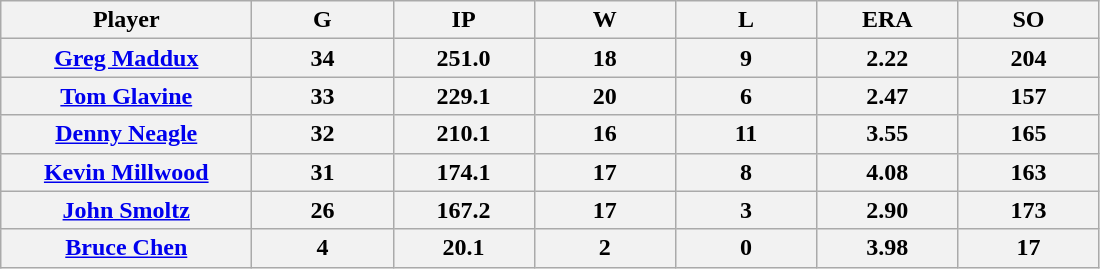<table class="wikitable sortable">
<tr>
<th bgcolor="#DDDDFF" width="16%">Player</th>
<th bgcolor="#DDDDFF" width="9%">G</th>
<th bgcolor="#DDDDFF" width="9%">IP</th>
<th bgcolor="#DDDDFF" width="9%">W</th>
<th bgcolor="#DDDDFF" width="9%">L</th>
<th bgcolor="#DDDDFF" width="9%">ERA</th>
<th bgcolor="#DDDDFF" width="9%">SO</th>
</tr>
<tr>
<th><a href='#'>Greg Maddux</a></th>
<th>34</th>
<th>251.0</th>
<th>18</th>
<th>9</th>
<th>2.22</th>
<th>204</th>
</tr>
<tr>
<th><a href='#'>Tom Glavine</a></th>
<th>33</th>
<th>229.1</th>
<th>20</th>
<th>6</th>
<th>2.47</th>
<th>157</th>
</tr>
<tr>
<th><a href='#'>Denny Neagle</a></th>
<th>32</th>
<th>210.1</th>
<th>16</th>
<th>11</th>
<th>3.55</th>
<th>165</th>
</tr>
<tr>
<th><a href='#'>Kevin Millwood</a></th>
<th>31</th>
<th>174.1</th>
<th>17</th>
<th>8</th>
<th>4.08</th>
<th>163</th>
</tr>
<tr>
<th><a href='#'>John Smoltz</a></th>
<th>26</th>
<th>167.2</th>
<th>17</th>
<th>3</th>
<th>2.90</th>
<th>173</th>
</tr>
<tr>
<th><a href='#'>Bruce Chen</a></th>
<th>4</th>
<th>20.1</th>
<th>2</th>
<th>0</th>
<th>3.98</th>
<th>17</th>
</tr>
</table>
